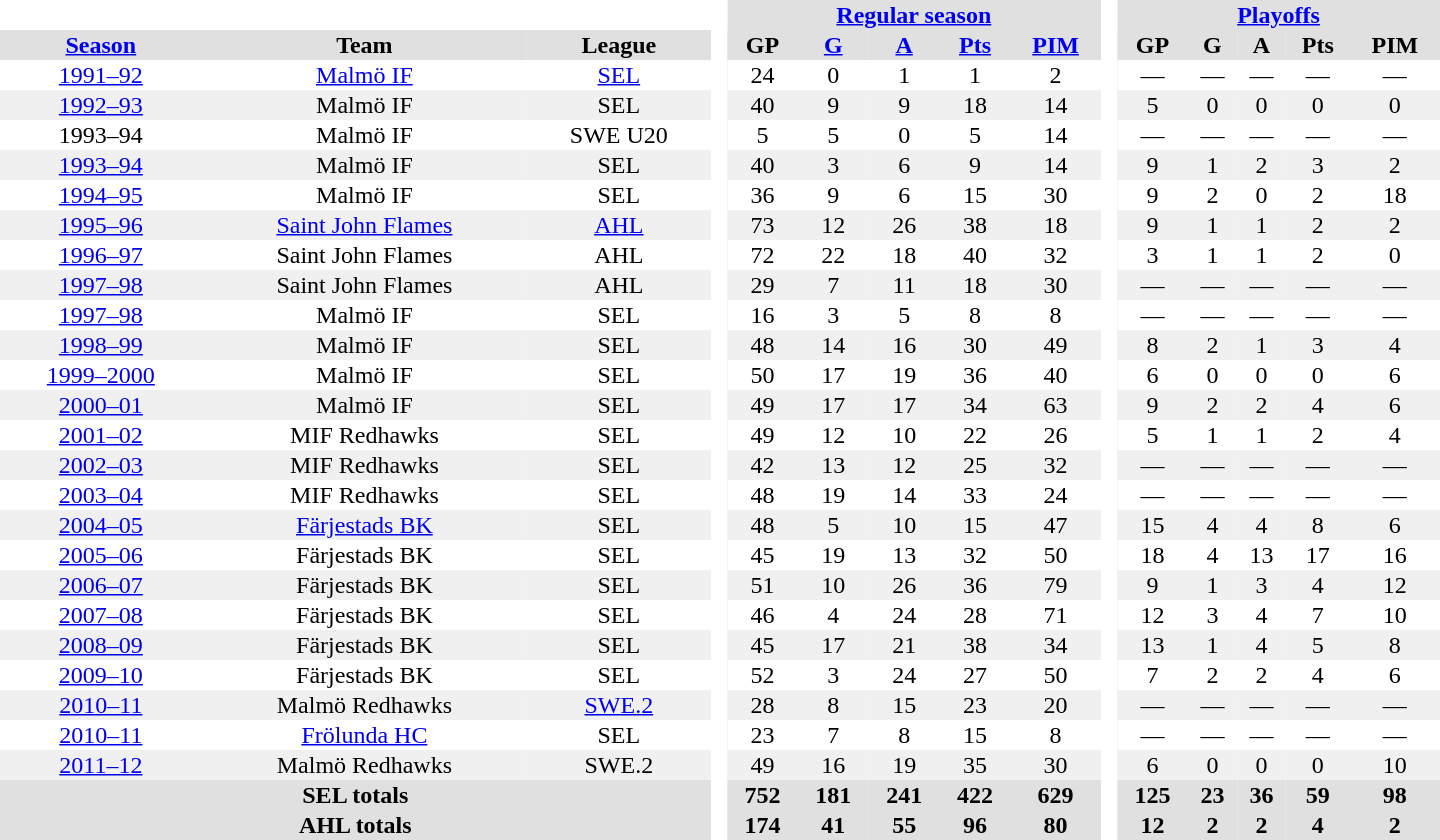<table border="0" cellpadding="1" cellspacing="0" style="text-align:center; width:60em">
<tr bgcolor="#e0e0e0">
<th colspan="3" bgcolor="#ffffff"> </th>
<th rowspan="99" bgcolor="#ffffff"> </th>
<th colspan="5"><a href='#'>Regular season</a></th>
<th rowspan="99" bgcolor="#ffffff"> </th>
<th colspan="5"><a href='#'>Playoffs</a></th>
</tr>
<tr bgcolor="#e0e0e0">
<th><a href='#'>Season</a></th>
<th>Team</th>
<th>League</th>
<th>GP</th>
<th><a href='#'>G</a></th>
<th><a href='#'>A</a></th>
<th><a href='#'>Pts</a></th>
<th><a href='#'>PIM</a></th>
<th>GP</th>
<th>G</th>
<th>A</th>
<th>Pts</th>
<th>PIM</th>
</tr>
<tr>
<td><a href='#'>1991–92</a></td>
<td><a href='#'>Malmö IF</a></td>
<td><a href='#'>SEL</a></td>
<td>24</td>
<td>0</td>
<td>1</td>
<td>1</td>
<td>2</td>
<td>—</td>
<td>—</td>
<td>—</td>
<td>—</td>
<td>—</td>
</tr>
<tr bgcolor="#f0f0f0">
<td><a href='#'>1992–93</a></td>
<td>Malmö IF</td>
<td>SEL</td>
<td>40</td>
<td>9</td>
<td>9</td>
<td>18</td>
<td>14</td>
<td>5</td>
<td>0</td>
<td>0</td>
<td>0</td>
<td>0</td>
</tr>
<tr>
<td>1993–94</td>
<td>Malmö IF</td>
<td>SWE U20</td>
<td>5</td>
<td>5</td>
<td>0</td>
<td>5</td>
<td>14</td>
<td>—</td>
<td>—</td>
<td>—</td>
<td>—</td>
<td>—</td>
</tr>
<tr bgcolor="#f0f0f0">
<td><a href='#'>1993–94</a></td>
<td>Malmö IF</td>
<td>SEL</td>
<td>40</td>
<td>3</td>
<td>6</td>
<td>9</td>
<td>14</td>
<td>9</td>
<td>1</td>
<td>2</td>
<td>3</td>
<td>2</td>
</tr>
<tr>
<td><a href='#'>1994–95</a></td>
<td>Malmö IF</td>
<td>SEL</td>
<td>36</td>
<td>9</td>
<td>6</td>
<td>15</td>
<td>30</td>
<td>9</td>
<td>2</td>
<td>0</td>
<td>2</td>
<td>18</td>
</tr>
<tr bgcolor="#f0f0f0">
<td><a href='#'>1995–96</a></td>
<td><a href='#'>Saint John Flames</a></td>
<td><a href='#'>AHL</a></td>
<td>73</td>
<td>12</td>
<td>26</td>
<td>38</td>
<td>18</td>
<td>9</td>
<td>1</td>
<td>1</td>
<td>2</td>
<td>2</td>
</tr>
<tr>
<td><a href='#'>1996–97</a></td>
<td>Saint John Flames</td>
<td>AHL</td>
<td>72</td>
<td>22</td>
<td>18</td>
<td>40</td>
<td>32</td>
<td>3</td>
<td>1</td>
<td>1</td>
<td>2</td>
<td>0</td>
</tr>
<tr bgcolor="#f0f0f0">
<td><a href='#'>1997–98</a></td>
<td>Saint John Flames</td>
<td>AHL</td>
<td>29</td>
<td>7</td>
<td>11</td>
<td>18</td>
<td>30</td>
<td>—</td>
<td>—</td>
<td>—</td>
<td>—</td>
<td>—</td>
</tr>
<tr>
<td><a href='#'>1997–98</a></td>
<td>Malmö IF</td>
<td>SEL</td>
<td>16</td>
<td>3</td>
<td>5</td>
<td>8</td>
<td>8</td>
<td>—</td>
<td>—</td>
<td>—</td>
<td>—</td>
<td>—</td>
</tr>
<tr bgcolor="#f0f0f0">
<td><a href='#'>1998–99</a></td>
<td>Malmö IF</td>
<td>SEL</td>
<td>48</td>
<td>14</td>
<td>16</td>
<td>30</td>
<td>49</td>
<td>8</td>
<td>2</td>
<td>1</td>
<td>3</td>
<td>4</td>
</tr>
<tr>
<td><a href='#'>1999–2000</a></td>
<td>Malmö IF</td>
<td>SEL</td>
<td>50</td>
<td>17</td>
<td>19</td>
<td>36</td>
<td>40</td>
<td>6</td>
<td>0</td>
<td>0</td>
<td>0</td>
<td>6</td>
</tr>
<tr bgcolor="#f0f0f0">
<td><a href='#'>2000–01</a></td>
<td>Malmö IF</td>
<td>SEL</td>
<td>49</td>
<td>17</td>
<td>17</td>
<td>34</td>
<td>63</td>
<td>9</td>
<td>2</td>
<td>2</td>
<td>4</td>
<td>6</td>
</tr>
<tr>
<td><a href='#'>2001–02</a></td>
<td>MIF Redhawks</td>
<td>SEL</td>
<td>49</td>
<td>12</td>
<td>10</td>
<td>22</td>
<td>26</td>
<td>5</td>
<td>1</td>
<td>1</td>
<td>2</td>
<td>4</td>
</tr>
<tr bgcolor="#f0f0f0">
<td><a href='#'>2002–03</a></td>
<td>MIF Redhawks</td>
<td>SEL</td>
<td>42</td>
<td>13</td>
<td>12</td>
<td>25</td>
<td>32</td>
<td>—</td>
<td>—</td>
<td>—</td>
<td>—</td>
<td>—</td>
</tr>
<tr>
<td><a href='#'>2003–04</a></td>
<td>MIF Redhawks</td>
<td>SEL</td>
<td>48</td>
<td>19</td>
<td>14</td>
<td>33</td>
<td>24</td>
<td>—</td>
<td>—</td>
<td>—</td>
<td>—</td>
<td>—</td>
</tr>
<tr bgcolor="#f0f0f0">
<td><a href='#'>2004–05</a></td>
<td><a href='#'>Färjestads BK</a></td>
<td>SEL</td>
<td>48</td>
<td>5</td>
<td>10</td>
<td>15</td>
<td>47</td>
<td>15</td>
<td>4</td>
<td>4</td>
<td>8</td>
<td>6</td>
</tr>
<tr>
<td><a href='#'>2005–06</a></td>
<td>Färjestads BK</td>
<td>SEL</td>
<td>45</td>
<td>19</td>
<td>13</td>
<td>32</td>
<td>50</td>
<td>18</td>
<td>4</td>
<td>13</td>
<td>17</td>
<td>16</td>
</tr>
<tr bgcolor="#f0f0f0">
<td><a href='#'>2006–07</a></td>
<td>Färjestads BK</td>
<td>SEL</td>
<td>51</td>
<td>10</td>
<td>26</td>
<td>36</td>
<td>79</td>
<td>9</td>
<td>1</td>
<td>3</td>
<td>4</td>
<td>12</td>
</tr>
<tr>
<td><a href='#'>2007–08</a></td>
<td>Färjestads BK</td>
<td>SEL</td>
<td>46</td>
<td>4</td>
<td>24</td>
<td>28</td>
<td>71</td>
<td>12</td>
<td>3</td>
<td>4</td>
<td>7</td>
<td>10</td>
</tr>
<tr bgcolor="#f0f0f0">
<td><a href='#'>2008–09</a></td>
<td>Färjestads BK</td>
<td>SEL</td>
<td>45</td>
<td>17</td>
<td>21</td>
<td>38</td>
<td>34</td>
<td>13</td>
<td>1</td>
<td>4</td>
<td>5</td>
<td>8</td>
</tr>
<tr>
<td><a href='#'>2009–10</a></td>
<td>Färjestads BK</td>
<td>SEL</td>
<td>52</td>
<td>3</td>
<td>24</td>
<td>27</td>
<td>50</td>
<td>7</td>
<td>2</td>
<td>2</td>
<td>4</td>
<td>6</td>
</tr>
<tr bgcolor="#f0f0f0">
<td><a href='#'>2010–11</a></td>
<td>Malmö Redhawks</td>
<td><a href='#'>SWE.2</a></td>
<td>28</td>
<td>8</td>
<td>15</td>
<td>23</td>
<td>20</td>
<td>—</td>
<td>—</td>
<td>—</td>
<td>—</td>
<td>—</td>
</tr>
<tr>
<td><a href='#'>2010–11</a></td>
<td><a href='#'>Frölunda HC</a></td>
<td>SEL</td>
<td>23</td>
<td>7</td>
<td>8</td>
<td>15</td>
<td>8</td>
<td>—</td>
<td>—</td>
<td>—</td>
<td>—</td>
<td>—</td>
</tr>
<tr bgcolor="#f0f0f0">
<td><a href='#'>2011–12</a></td>
<td>Malmö Redhawks</td>
<td>SWE.2</td>
<td>49</td>
<td>16</td>
<td>19</td>
<td>35</td>
<td>30</td>
<td>6</td>
<td>0</td>
<td>0</td>
<td>0</td>
<td>10</td>
</tr>
<tr bgcolor="#e0e0e0">
<th colspan="3">SEL totals</th>
<th>752</th>
<th>181</th>
<th>241</th>
<th>422</th>
<th>629</th>
<th>125</th>
<th>23</th>
<th>36</th>
<th>59</th>
<th>98</th>
</tr>
<tr bgcolor="#e0e0e0">
<th colspan="3">AHL totals</th>
<th>174</th>
<th>41</th>
<th>55</th>
<th>96</th>
<th>80</th>
<th>12</th>
<th>2</th>
<th>2</th>
<th>4</th>
<th>2</th>
</tr>
</table>
